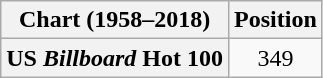<table class="wikitable plainrowheaders" style="text-align:center">
<tr>
<th scope="col">Chart (1958–2018)</th>
<th scope="col">Position</th>
</tr>
<tr>
<th scope="row">US <em>Billboard</em> Hot 100</th>
<td>349</td>
</tr>
</table>
